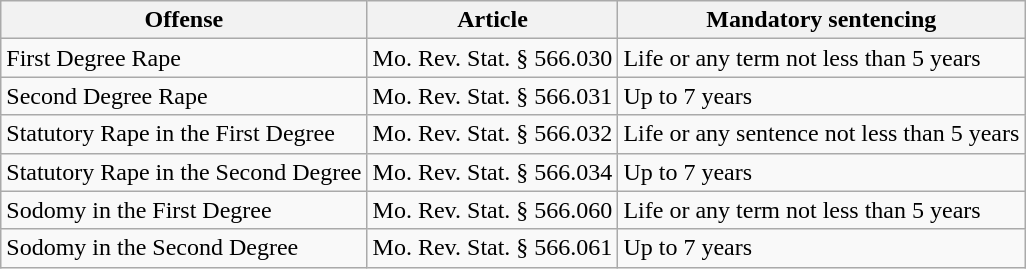<table class="wikitable">
<tr>
<th>Offense</th>
<th>Article</th>
<th>Mandatory sentencing</th>
</tr>
<tr>
<td>First Degree Rape</td>
<td>Mo. Rev. Stat. § 566.030</td>
<td>Life or any term not less than 5 years</td>
</tr>
<tr>
<td>Second Degree Rape</td>
<td>Mo. Rev. Stat. § 566.031</td>
<td>Up to 7 years</td>
</tr>
<tr>
<td>Statutory Rape in the First Degree</td>
<td>Mo. Rev. Stat. § 566.032</td>
<td>Life or any sentence not less than 5 years</td>
</tr>
<tr>
<td>Statutory Rape in the Second Degree</td>
<td>Mo. Rev. Stat. § 566.034</td>
<td>Up to 7 years</td>
</tr>
<tr>
<td>Sodomy in the First Degree</td>
<td>Mo. Rev. Stat. § 566.060</td>
<td>Life or any term not less than 5 years</td>
</tr>
<tr>
<td>Sodomy in the Second Degree</td>
<td>Mo. Rev. Stat. § 566.061</td>
<td>Up to 7 years</td>
</tr>
</table>
